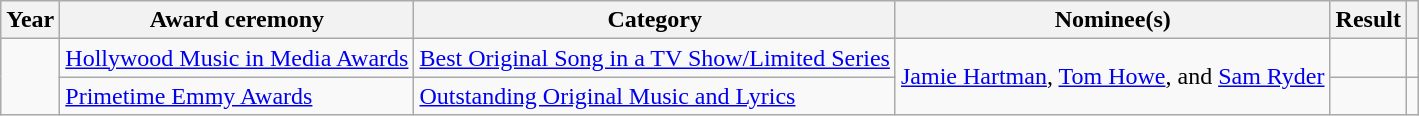<table class="wikitable sortable plainrowheaders">
<tr>
<th scope="col">Year</th>
<th scope="col">Award ceremony</th>
<th scope="col">Category</th>
<th scope="col">Nominee(s)</th>
<th scope="col">Result</th>
<th scope="col" class="unsortable"></th>
</tr>
<tr>
<td rowspan="2"></td>
<td><a href='#'>Hollywood Music in Media Awards</a></td>
<td><a href='#'>Best Original Song in a TV Show/Limited Series</a></td>
<td rowspan="2"><a href='#'>Jamie Hartman</a>, <a href='#'>Tom Howe</a>, and <a href='#'>Sam Ryder</a> </td>
<td></td>
<td style="text-align:center;"></td>
</tr>
<tr>
<td><a href='#'>Primetime Emmy Awards</a></td>
<td><a href='#'>Outstanding Original Music and Lyrics</a></td>
<td></td>
<td style="text-align:center;"></td>
</tr>
</table>
